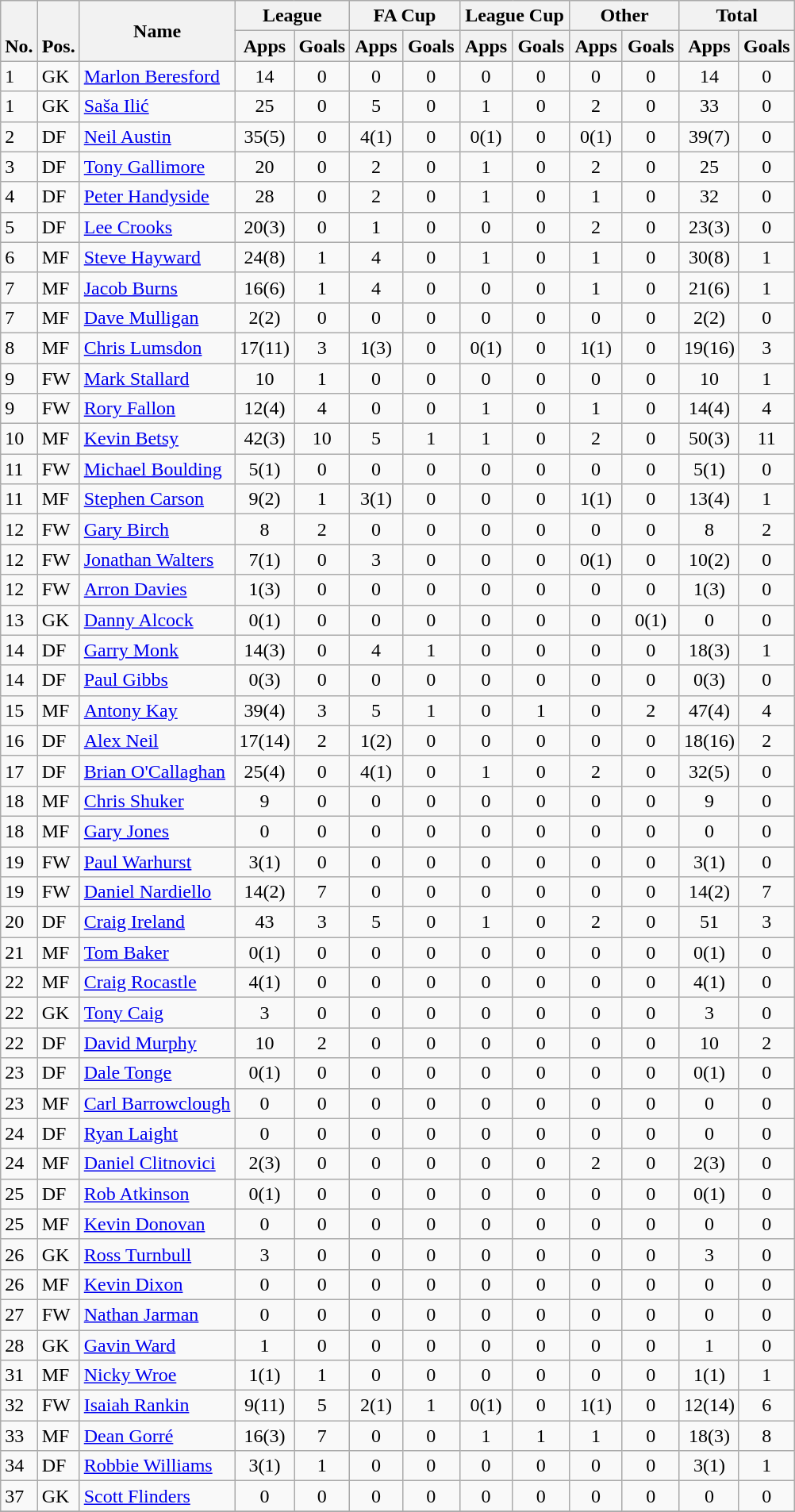<table class="wikitable" style="text-align:center">
<tr>
<th rowspan="2" valign="bottom">No.</th>
<th rowspan="2" valign="bottom">Pos.</th>
<th rowspan="2">Name</th>
<th colspan="2" width="85">League</th>
<th colspan="2" width="85">FA Cup</th>
<th colspan="2" width="85">League Cup</th>
<th colspan="2" width="85">Other</th>
<th colspan="2" width="85">Total</th>
</tr>
<tr>
<th>Apps</th>
<th>Goals</th>
<th>Apps</th>
<th>Goals</th>
<th>Apps</th>
<th>Goals</th>
<th>Apps</th>
<th>Goals</th>
<th>Apps</th>
<th>Goals</th>
</tr>
<tr>
<td align="left">1</td>
<td align="left">GK</td>
<td align="left"> <a href='#'>Marlon Beresford</a></td>
<td>14</td>
<td>0</td>
<td>0</td>
<td>0</td>
<td>0</td>
<td>0</td>
<td>0</td>
<td>0</td>
<td>14</td>
<td>0</td>
</tr>
<tr>
<td align="left">1</td>
<td align="left">GK</td>
<td align="left"> <a href='#'>Saša Ilić</a></td>
<td>25</td>
<td>0</td>
<td>5</td>
<td>0</td>
<td>1</td>
<td>0</td>
<td>2</td>
<td>0</td>
<td>33</td>
<td>0</td>
</tr>
<tr>
<td align="left">2</td>
<td align="left">DF</td>
<td align="left"> <a href='#'>Neil Austin</a></td>
<td>35(5)</td>
<td>0</td>
<td>4(1)</td>
<td>0</td>
<td>0(1)</td>
<td>0</td>
<td>0(1)</td>
<td>0</td>
<td>39(7)</td>
<td>0</td>
</tr>
<tr>
<td align="left">3</td>
<td align="left">DF</td>
<td align="left"> <a href='#'>Tony Gallimore</a></td>
<td>20</td>
<td>0</td>
<td>2</td>
<td>0</td>
<td>1</td>
<td>0</td>
<td>2</td>
<td>0</td>
<td>25</td>
<td>0</td>
</tr>
<tr>
<td align="left">4</td>
<td align="left">DF</td>
<td align="left"> <a href='#'>Peter Handyside</a></td>
<td>28</td>
<td>0</td>
<td>2</td>
<td>0</td>
<td>1</td>
<td>0</td>
<td>1</td>
<td>0</td>
<td>32</td>
<td>0</td>
</tr>
<tr>
<td align="left">5</td>
<td align="left">DF</td>
<td align="left"> <a href='#'>Lee Crooks</a></td>
<td>20(3)</td>
<td>0</td>
<td>1</td>
<td>0</td>
<td>0</td>
<td>0</td>
<td>2</td>
<td>0</td>
<td>23(3)</td>
<td>0</td>
</tr>
<tr>
<td align="left">6</td>
<td align="left">MF</td>
<td align="left"> <a href='#'>Steve Hayward</a></td>
<td>24(8)</td>
<td>1</td>
<td>4</td>
<td>0</td>
<td>1</td>
<td>0</td>
<td>1</td>
<td>0</td>
<td>30(8)</td>
<td>1</td>
</tr>
<tr>
<td align="left">7</td>
<td align="left">MF</td>
<td align="left"> <a href='#'>Jacob Burns</a></td>
<td>16(6)</td>
<td>1</td>
<td>4</td>
<td>0</td>
<td>0</td>
<td>0</td>
<td>1</td>
<td>0</td>
<td>21(6)</td>
<td>1</td>
</tr>
<tr>
<td align="left">7</td>
<td align="left">MF</td>
<td align="left"> <a href='#'>Dave Mulligan</a></td>
<td>2(2)</td>
<td>0</td>
<td>0</td>
<td>0</td>
<td>0</td>
<td>0</td>
<td>0</td>
<td>0</td>
<td>2(2)</td>
<td>0</td>
</tr>
<tr>
<td align="left">8</td>
<td align="left">MF</td>
<td align="left"> <a href='#'>Chris Lumsdon</a></td>
<td>17(11)</td>
<td>3</td>
<td>1(3)</td>
<td>0</td>
<td>0(1)</td>
<td>0</td>
<td>1(1)</td>
<td>0</td>
<td>19(16)</td>
<td>3</td>
</tr>
<tr>
<td align="left">9</td>
<td align="left">FW</td>
<td align="left"> <a href='#'>Mark Stallard</a></td>
<td>10</td>
<td>1</td>
<td>0</td>
<td>0</td>
<td>0</td>
<td>0</td>
<td>0</td>
<td>0</td>
<td>10</td>
<td>1</td>
</tr>
<tr>
<td align="left">9</td>
<td align="left">FW</td>
<td align="left"> <a href='#'>Rory Fallon</a></td>
<td>12(4)</td>
<td>4</td>
<td>0</td>
<td>0</td>
<td>1</td>
<td>0</td>
<td>1</td>
<td>0</td>
<td>14(4)</td>
<td>4</td>
</tr>
<tr>
<td align="left">10</td>
<td align="left">MF</td>
<td align="left"> <a href='#'>Kevin Betsy</a></td>
<td>42(3)</td>
<td>10</td>
<td>5</td>
<td>1</td>
<td>1</td>
<td>0</td>
<td>2</td>
<td>0</td>
<td>50(3)</td>
<td>11</td>
</tr>
<tr>
<td align="left">11</td>
<td align="left">FW</td>
<td align="left"> <a href='#'>Michael Boulding</a></td>
<td>5(1)</td>
<td>0</td>
<td>0</td>
<td>0</td>
<td>0</td>
<td>0</td>
<td>0</td>
<td>0</td>
<td>5(1)</td>
<td>0</td>
</tr>
<tr>
<td align="left">11</td>
<td align="left">MF</td>
<td align="left"> <a href='#'>Stephen Carson</a></td>
<td>9(2)</td>
<td>1</td>
<td>3(1)</td>
<td>0</td>
<td>0</td>
<td>0</td>
<td>1(1)</td>
<td>0</td>
<td>13(4)</td>
<td>1</td>
</tr>
<tr>
<td align="left">12</td>
<td align="left">FW</td>
<td align="left"> <a href='#'>Gary Birch</a></td>
<td>8</td>
<td>2</td>
<td>0</td>
<td>0</td>
<td>0</td>
<td>0</td>
<td>0</td>
<td>0</td>
<td>8</td>
<td>2</td>
</tr>
<tr>
<td align="left">12</td>
<td align="left">FW</td>
<td align="left"> <a href='#'>Jonathan Walters</a></td>
<td>7(1)</td>
<td>0</td>
<td>3</td>
<td>0</td>
<td>0</td>
<td>0</td>
<td>0(1)</td>
<td>0</td>
<td>10(2)</td>
<td>0</td>
</tr>
<tr>
<td align="left">12</td>
<td align="left">FW</td>
<td align="left"> <a href='#'>Arron Davies</a></td>
<td>1(3)</td>
<td>0</td>
<td>0</td>
<td>0</td>
<td>0</td>
<td>0</td>
<td>0</td>
<td>0</td>
<td>1(3)</td>
<td>0</td>
</tr>
<tr>
<td align="left">13</td>
<td align="left">GK</td>
<td align="left"> <a href='#'>Danny Alcock</a></td>
<td>0(1)</td>
<td>0</td>
<td>0</td>
<td>0</td>
<td>0</td>
<td>0</td>
<td>0</td>
<td>0(1)</td>
<td>0</td>
<td>0</td>
</tr>
<tr>
<td align="left">14</td>
<td align="left">DF</td>
<td align="left"> <a href='#'>Garry Monk</a></td>
<td>14(3)</td>
<td>0</td>
<td>4</td>
<td>1</td>
<td>0</td>
<td>0</td>
<td>0</td>
<td>0</td>
<td>18(3)</td>
<td>1</td>
</tr>
<tr>
<td align="left">14</td>
<td align="left">DF</td>
<td align="left"> <a href='#'>Paul Gibbs</a></td>
<td>0(3)</td>
<td>0</td>
<td>0</td>
<td>0</td>
<td>0</td>
<td>0</td>
<td>0</td>
<td>0</td>
<td>0(3)</td>
<td>0</td>
</tr>
<tr>
<td align="left">15</td>
<td align="left">MF</td>
<td align="left"> <a href='#'>Antony Kay</a></td>
<td>39(4)</td>
<td>3</td>
<td>5</td>
<td>1</td>
<td>0</td>
<td>1</td>
<td>0</td>
<td>2</td>
<td>47(4)</td>
<td>4</td>
</tr>
<tr>
<td align="left">16</td>
<td align="left">DF</td>
<td align="left"> <a href='#'>Alex Neil</a></td>
<td>17(14)</td>
<td>2</td>
<td>1(2)</td>
<td>0</td>
<td>0</td>
<td>0</td>
<td>0</td>
<td>0</td>
<td>18(16)</td>
<td>2</td>
</tr>
<tr>
<td align="left">17</td>
<td align="left">DF</td>
<td align="left"> <a href='#'>Brian O'Callaghan</a></td>
<td>25(4)</td>
<td>0</td>
<td>4(1)</td>
<td>0</td>
<td>1</td>
<td>0</td>
<td>2</td>
<td>0</td>
<td>32(5)</td>
<td>0</td>
</tr>
<tr>
<td align="left">18</td>
<td align="left">MF</td>
<td align="left"> <a href='#'>Chris Shuker</a></td>
<td>9</td>
<td>0</td>
<td>0</td>
<td>0</td>
<td>0</td>
<td>0</td>
<td>0</td>
<td>0</td>
<td>9</td>
<td>0</td>
</tr>
<tr>
<td align="left">18</td>
<td align="left">MF</td>
<td align="left"> <a href='#'>Gary Jones</a></td>
<td>0</td>
<td>0</td>
<td>0</td>
<td>0</td>
<td>0</td>
<td>0</td>
<td>0</td>
<td>0</td>
<td>0</td>
<td>0</td>
</tr>
<tr>
<td align="left">19</td>
<td align="left">FW</td>
<td align="left"> <a href='#'>Paul Warhurst</a></td>
<td>3(1)</td>
<td>0</td>
<td>0</td>
<td>0</td>
<td>0</td>
<td>0</td>
<td>0</td>
<td>0</td>
<td>3(1)</td>
<td>0</td>
</tr>
<tr>
<td align="left">19</td>
<td align="left">FW</td>
<td align="left"> <a href='#'>Daniel Nardiello</a></td>
<td>14(2)</td>
<td>7</td>
<td>0</td>
<td>0</td>
<td>0</td>
<td>0</td>
<td>0</td>
<td>0</td>
<td>14(2)</td>
<td>7</td>
</tr>
<tr>
<td align="left">20</td>
<td align="left">DF</td>
<td align="left"> <a href='#'>Craig Ireland</a></td>
<td>43</td>
<td>3</td>
<td>5</td>
<td>0</td>
<td>1</td>
<td>0</td>
<td>2</td>
<td>0</td>
<td>51</td>
<td>3</td>
</tr>
<tr>
<td align="left">21</td>
<td align="left">MF</td>
<td align="left"> <a href='#'>Tom Baker</a></td>
<td>0(1)</td>
<td>0</td>
<td>0</td>
<td>0</td>
<td>0</td>
<td>0</td>
<td>0</td>
<td>0</td>
<td>0(1)</td>
<td>0</td>
</tr>
<tr>
<td align="left">22</td>
<td align="left">MF</td>
<td align="left"> <a href='#'>Craig Rocastle</a></td>
<td>4(1)</td>
<td>0</td>
<td>0</td>
<td>0</td>
<td>0</td>
<td>0</td>
<td>0</td>
<td>0</td>
<td>4(1)</td>
<td>0</td>
</tr>
<tr>
<td align="left">22</td>
<td align="left">GK</td>
<td align="left"> <a href='#'>Tony Caig</a></td>
<td>3</td>
<td>0</td>
<td>0</td>
<td>0</td>
<td>0</td>
<td>0</td>
<td>0</td>
<td>0</td>
<td>3</td>
<td>0</td>
</tr>
<tr>
<td align="left">22</td>
<td align="left">DF</td>
<td align="left"> <a href='#'>David Murphy</a></td>
<td>10</td>
<td>2</td>
<td>0</td>
<td>0</td>
<td>0</td>
<td>0</td>
<td>0</td>
<td>0</td>
<td>10</td>
<td>2</td>
</tr>
<tr>
<td align="left">23</td>
<td align="left">DF</td>
<td align="left"> <a href='#'>Dale Tonge</a></td>
<td>0(1)</td>
<td>0</td>
<td>0</td>
<td>0</td>
<td>0</td>
<td>0</td>
<td>0</td>
<td>0</td>
<td>0(1)</td>
<td>0</td>
</tr>
<tr>
<td align="left">23</td>
<td align="left">MF</td>
<td align="left"> <a href='#'>Carl Barrowclough</a></td>
<td>0</td>
<td>0</td>
<td>0</td>
<td>0</td>
<td>0</td>
<td>0</td>
<td>0</td>
<td>0</td>
<td>0</td>
<td>0</td>
</tr>
<tr>
<td align="left">24</td>
<td align="left">DF</td>
<td align="left"> <a href='#'>Ryan Laight</a></td>
<td>0</td>
<td>0</td>
<td>0</td>
<td>0</td>
<td>0</td>
<td>0</td>
<td>0</td>
<td>0</td>
<td>0</td>
<td>0</td>
</tr>
<tr>
<td align="left">24</td>
<td align="left">MF</td>
<td align="left"> <a href='#'>Daniel Clitnovici</a></td>
<td>2(3)</td>
<td>0</td>
<td>0</td>
<td>0</td>
<td>0</td>
<td>0</td>
<td>2</td>
<td>0</td>
<td>2(3)</td>
<td>0</td>
</tr>
<tr>
<td align="left">25</td>
<td align="left">DF</td>
<td align="left"> <a href='#'>Rob Atkinson</a></td>
<td>0(1)</td>
<td>0</td>
<td>0</td>
<td>0</td>
<td>0</td>
<td>0</td>
<td>0</td>
<td>0</td>
<td>0(1)</td>
<td>0</td>
</tr>
<tr>
<td align="left">25</td>
<td align="left">MF</td>
<td align="left"> <a href='#'>Kevin Donovan</a></td>
<td>0</td>
<td>0</td>
<td>0</td>
<td>0</td>
<td>0</td>
<td>0</td>
<td>0</td>
<td>0</td>
<td>0</td>
<td>0</td>
</tr>
<tr>
<td align="left">26</td>
<td align="left">GK</td>
<td align="left"> <a href='#'>Ross Turnbull</a></td>
<td>3</td>
<td>0</td>
<td>0</td>
<td>0</td>
<td>0</td>
<td>0</td>
<td>0</td>
<td>0</td>
<td>3</td>
<td>0</td>
</tr>
<tr>
<td align="left">26</td>
<td align="left">MF</td>
<td align="left"> <a href='#'>Kevin Dixon</a></td>
<td>0</td>
<td>0</td>
<td>0</td>
<td>0</td>
<td>0</td>
<td>0</td>
<td>0</td>
<td>0</td>
<td>0</td>
<td>0</td>
</tr>
<tr>
<td align="left">27</td>
<td align="left">FW</td>
<td align="left"> <a href='#'>Nathan Jarman</a></td>
<td>0</td>
<td>0</td>
<td>0</td>
<td>0</td>
<td>0</td>
<td>0</td>
<td>0</td>
<td>0</td>
<td>0</td>
<td>0</td>
</tr>
<tr>
<td align="left">28</td>
<td align="left">GK</td>
<td align="left"> <a href='#'>Gavin Ward</a></td>
<td>1</td>
<td>0</td>
<td>0</td>
<td>0</td>
<td>0</td>
<td>0</td>
<td>0</td>
<td>0</td>
<td>1</td>
<td>0</td>
</tr>
<tr>
<td align="left">31</td>
<td align="left">MF</td>
<td align="left"> <a href='#'>Nicky Wroe</a></td>
<td>1(1)</td>
<td>1</td>
<td>0</td>
<td>0</td>
<td>0</td>
<td>0</td>
<td>0</td>
<td>0</td>
<td>1(1)</td>
<td>1</td>
</tr>
<tr>
<td align="left">32</td>
<td align="left">FW</td>
<td align="left"> <a href='#'>Isaiah Rankin</a></td>
<td>9(11)</td>
<td>5</td>
<td>2(1)</td>
<td>1</td>
<td>0(1)</td>
<td>0</td>
<td>1(1)</td>
<td>0</td>
<td>12(14)</td>
<td>6</td>
</tr>
<tr>
<td align="left">33</td>
<td align="left">MF</td>
<td align="left"> <a href='#'>Dean Gorré</a></td>
<td>16(3)</td>
<td>7</td>
<td>0</td>
<td>0</td>
<td>1</td>
<td>1</td>
<td>1</td>
<td>0</td>
<td>18(3)</td>
<td>8</td>
</tr>
<tr>
<td align="left">34</td>
<td align="left">DF</td>
<td align="left"> <a href='#'>Robbie Williams</a></td>
<td>3(1)</td>
<td>1</td>
<td>0</td>
<td>0</td>
<td>0</td>
<td>0</td>
<td>0</td>
<td>0</td>
<td>3(1)</td>
<td>1</td>
</tr>
<tr>
<td align="left">37</td>
<td align="left">GK</td>
<td align="left"> <a href='#'>Scott Flinders</a></td>
<td>0</td>
<td>0</td>
<td>0</td>
<td>0</td>
<td>0</td>
<td>0</td>
<td>0</td>
<td>0</td>
<td>0</td>
<td>0</td>
</tr>
<tr>
</tr>
</table>
